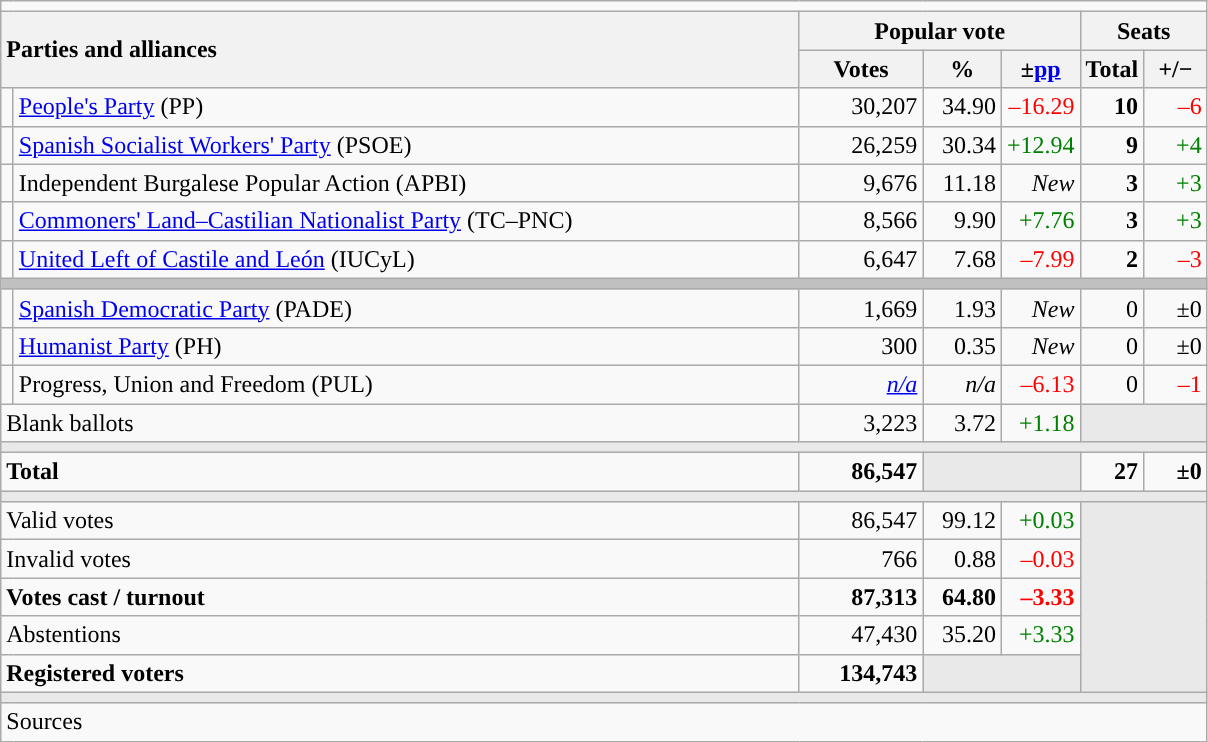<table class="wikitable" style="text-align:right;">
<tr>
<td colspan="7"></td>
</tr>
<tr>
<th style="text-align:left;" rowspan="2" colspan="2" width="525">Parties and alliances</th>
<th colspan="3">Popular vote</th>
<th colspan="2">Seats</th>
</tr>
<tr>
<th width="75">Votes</th>
<th width="45">%</th>
<th width="45">±<a href='#'>pp</a></th>
<th width="35">Total</th>
<th width="35">+/−</th>
</tr>
<tr>
<td width="1" style="color:inherit;background:"></td>
<td align="left"><a href='#'>People's Party</a> (PP)</td>
<td>30,207</td>
<td>34.90</td>
<td style="color:red;">–16.29</td>
<td><strong>10</strong></td>
<td style="color:red;">–6</td>
</tr>
<tr>
<td style="color:inherit;background:"></td>
<td align="left"><a href='#'>Spanish Socialist Workers' Party</a> (PSOE)</td>
<td>26,259</td>
<td>30.34</td>
<td style="color:green;">+12.94</td>
<td><strong>9</strong></td>
<td style="color:green;">+4</td>
</tr>
<tr>
<td style="color:inherit;background:"></td>
<td align="left">Independent Burgalese Popular Action (APBI)</td>
<td>9,676</td>
<td>11.18</td>
<td><em>New</em></td>
<td><strong>3</strong></td>
<td style="color:green;">+3</td>
</tr>
<tr>
<td style="color:inherit;background:"></td>
<td align="left"><a href='#'>Commoners' Land–Castilian Nationalist Party</a> (TC–PNC)</td>
<td>8,566</td>
<td>9.90</td>
<td style="color:green;">+7.76</td>
<td><strong>3</strong></td>
<td style="color:green;">+3</td>
</tr>
<tr>
<td style="color:inherit;background:"></td>
<td align="left"><a href='#'>United Left of Castile and León</a> (IUCyL)</td>
<td>6,647</td>
<td>7.68</td>
<td style="color:red;">–7.99</td>
<td><strong>2</strong></td>
<td style="color:red;">–3</td>
</tr>
<tr>
<td colspan="7" bgcolor="#C0C0C0"></td>
</tr>
<tr>
<td style="color:inherit;background:"></td>
<td align="left"><a href='#'>Spanish Democratic Party</a> (PADE)</td>
<td>1,669</td>
<td>1.93</td>
<td><em>New</em></td>
<td>0</td>
<td>±0</td>
</tr>
<tr>
<td style="color:inherit;background:"></td>
<td align="left"><a href='#'>Humanist Party</a> (PH)</td>
<td>300</td>
<td>0.35</td>
<td><em>New</em></td>
<td>0</td>
<td>±0</td>
</tr>
<tr>
<td style="color:inherit;background:"></td>
<td align="left">Progress, Union and Freedom (PUL)</td>
<td><em><a href='#'>n/a</a></em></td>
<td><em>n/a</em></td>
<td style="color:red;">–6.13</td>
<td>0</td>
<td style="color:red;">–1</td>
</tr>
<tr>
<td align="left" colspan="2">Blank ballots</td>
<td>3,223</td>
<td>3.72</td>
<td style="color:green;">+1.18</td>
<td bgcolor="#E9E9E9" colspan="2"></td>
</tr>
<tr>
<td colspan="7" bgcolor="#E9E9E9"></td>
</tr>
<tr style="font-weight:bold;">
<td align="left" colspan="2">Total</td>
<td>86,547</td>
<td bgcolor="#E9E9E9" colspan="2"></td>
<td>27</td>
<td>±0</td>
</tr>
<tr>
<td colspan="7" bgcolor="#E9E9E9"></td>
</tr>
<tr>
<td align="left" colspan="2">Valid votes</td>
<td>86,547</td>
<td>99.12</td>
<td style="color:green;">+0.03</td>
<td bgcolor="#E9E9E9" colspan="2" rowspan="5"></td>
</tr>
<tr>
<td align="left" colspan="2">Invalid votes</td>
<td>766</td>
<td>0.88</td>
<td style="color:red;">–0.03</td>
</tr>
<tr style="font-weight:bold;">
<td align="left" colspan="2">Votes cast / turnout</td>
<td>87,313</td>
<td>64.80</td>
<td style="color:red;">–3.33</td>
</tr>
<tr>
<td align="left" colspan="2">Abstentions</td>
<td>47,430</td>
<td>35.20</td>
<td style="color:green;">+3.33</td>
</tr>
<tr style="font-weight:bold;">
<td align="left" colspan="2">Registered voters</td>
<td>134,743</td>
<td bgcolor="#E9E9E9" colspan="2"></td>
</tr>
<tr>
<td colspan="7" bgcolor="#E9E9E9"></td>
</tr>
<tr>
<td align="left" colspan="7">Sources</td>
</tr>
</table>
